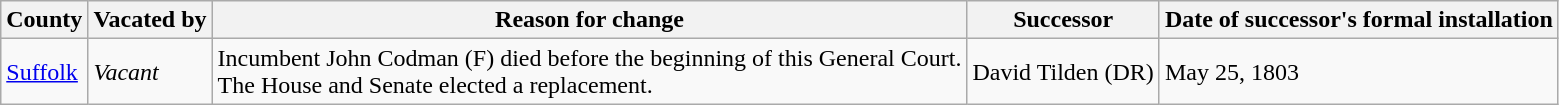<table class="wikitable">
<tr>
<th>County</th>
<th>Vacated by</th>
<th>Reason for change</th>
<th>Successor</th>
<th>Date of successor's formal installation</th>
</tr>
<tr>
<td><a href='#'>Suffolk</a></td>
<td><em>Vacant</em></td>
<td>Incumbent John Codman (F) died before the beginning of this General Court.<br>The House and Senate elected a replacement. </td>
<td>David Tilden (DR)</td>
<td>May 25, 1803</td>
</tr>
</table>
